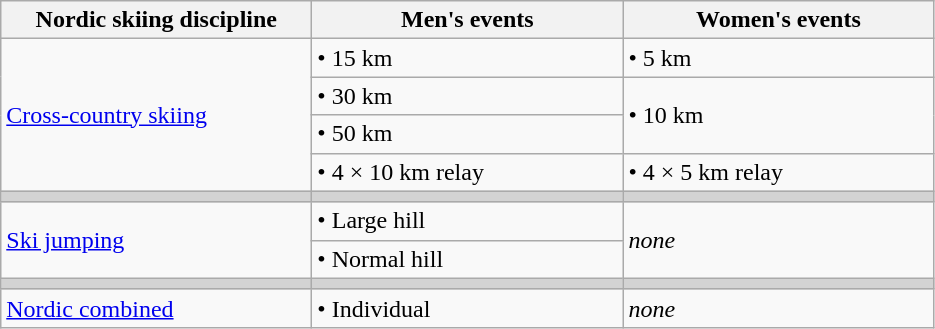<table class="wikitable">
<tr>
<th width=200!>Nordic skiing discipline</th>
<th width=200!>Men's events</th>
<th width=200!>Women's events</th>
</tr>
<tr>
<td rowspan=4><a href='#'>Cross-country skiing</a></td>
<td>• 15 km</td>
<td>• 5 km</td>
</tr>
<tr>
<td>• 30 km</td>
<td rowspan=2>• 10 km</td>
</tr>
<tr>
<td>• 50 km</td>
</tr>
<tr>
<td>• 4 × 10 km relay</td>
<td>• 4 × 5 km relay</td>
</tr>
<tr bgcolor=lightgray>
<td></td>
<td></td>
<td></td>
</tr>
<tr>
<td rowspan=2><a href='#'>Ski jumping</a></td>
<td>• Large hill</td>
<td rowspan=2><em>none</em></td>
</tr>
<tr>
<td>• Normal hill</td>
</tr>
<tr bgcolor=lightgray>
<td></td>
<td></td>
<td></td>
</tr>
<tr>
<td><a href='#'>Nordic combined</a></td>
<td>• Individual</td>
<td><em>none</em></td>
</tr>
</table>
